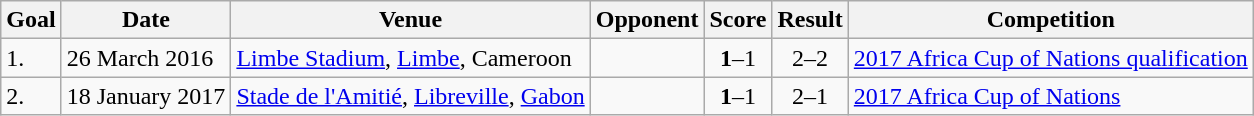<table class="wikitable plainrowheaders sortable">
<tr>
<th>Goal</th>
<th>Date</th>
<th>Venue</th>
<th>Opponent</th>
<th>Score</th>
<th>Result</th>
<th>Competition</th>
</tr>
<tr>
<td>1.</td>
<td>26 March 2016</td>
<td><a href='#'>Limbe Stadium</a>, <a href='#'>Limbe</a>, Cameroon</td>
<td></td>
<td align=center><strong>1</strong>–1</td>
<td align=center>2–2</td>
<td><a href='#'>2017 Africa Cup of Nations qualification</a></td>
</tr>
<tr>
<td>2.</td>
<td>18 January 2017</td>
<td><a href='#'>Stade de l'Amitié</a>, <a href='#'>Libreville</a>, <a href='#'>Gabon</a></td>
<td></td>
<td align=center><strong>1</strong>–1</td>
<td align=center>2–1</td>
<td><a href='#'>2017 Africa Cup of Nations</a></td>
</tr>
</table>
